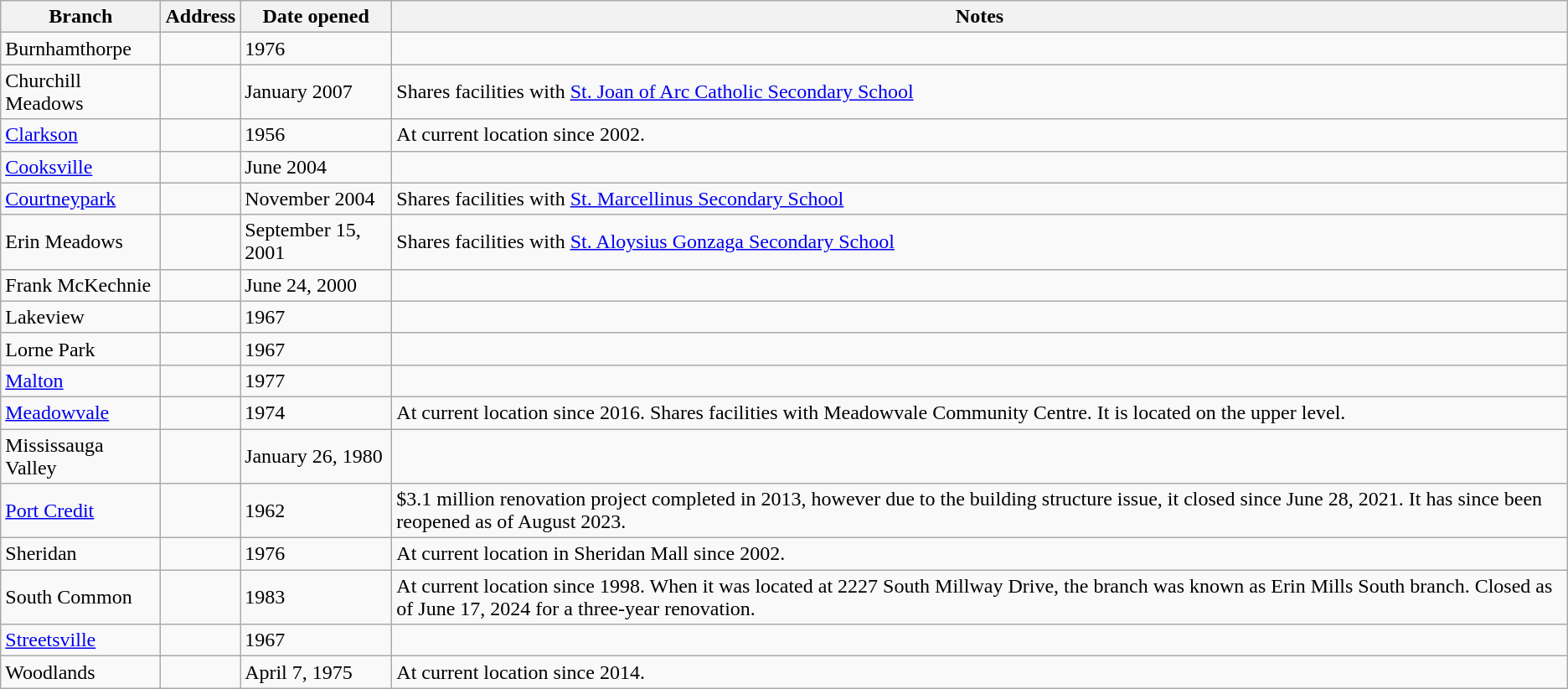<table class="wikitable">
<tr>
<th>Branch</th>
<th>Address</th>
<th>Date opened</th>
<th>Notes</th>
</tr>
<tr>
<td>Burnhamthorpe</td>
<td></td>
<td>1976</td>
<td></td>
</tr>
<tr>
<td>Churchill Meadows</td>
<td></td>
<td>January 2007</td>
<td>Shares facilities with <a href='#'>St. Joan of Arc Catholic Secondary School</a></td>
</tr>
<tr>
<td><a href='#'>Clarkson</a></td>
<td></td>
<td>1956</td>
<td>At current location since 2002.</td>
</tr>
<tr>
<td><a href='#'>Cooksville</a></td>
<td></td>
<td>June 2004</td>
<td></td>
</tr>
<tr>
<td><a href='#'>Courtneypark</a></td>
<td></td>
<td>November 2004</td>
<td>Shares facilities with <a href='#'>St. Marcellinus Secondary School</a></td>
</tr>
<tr>
<td>Erin Meadows</td>
<td></td>
<td>September 15, 2001</td>
<td>Shares facilities with <a href='#'>St. Aloysius Gonzaga Secondary School</a></td>
</tr>
<tr>
<td>Frank McKechnie</td>
<td></td>
<td>June 24, 2000</td>
<td></td>
</tr>
<tr>
<td>Lakeview</td>
<td></td>
<td>1967</td>
<td></td>
</tr>
<tr>
<td>Lorne Park</td>
<td></td>
<td>1967</td>
<td></td>
</tr>
<tr>
<td><a href='#'>Malton</a></td>
<td></td>
<td>1977</td>
<td></td>
</tr>
<tr>
<td><a href='#'>Meadowvale</a></td>
<td></td>
<td>1974</td>
<td>At current location since 2016. Shares facilities with Meadowvale Community Centre. It is located on the upper level.</td>
</tr>
<tr>
<td>Mississauga Valley</td>
<td></td>
<td>January 26, 1980</td>
<td></td>
</tr>
<tr>
<td><a href='#'>Port Credit</a></td>
<td></td>
<td>1962</td>
<td>$3.1 million renovation project completed in 2013, however due to the building structure issue, it closed since June 28, 2021. It has since been reopened as of August 2023.</td>
</tr>
<tr>
<td>Sheridan</td>
<td></td>
<td>1976</td>
<td>At current location in Sheridan Mall since 2002.</td>
</tr>
<tr>
<td>South Common</td>
<td></td>
<td>1983</td>
<td>At current location since 1998. When it was located at 2227 South Millway Drive, the branch was known as Erin Mills South branch. Closed as of June 17, 2024 for a three-year renovation.</td>
</tr>
<tr>
<td><a href='#'>Streetsville</a></td>
<td></td>
<td>1967</td>
<td></td>
</tr>
<tr>
<td>Woodlands</td>
<td></td>
<td>April 7, 1975</td>
<td>At current location since 2014.</td>
</tr>
</table>
